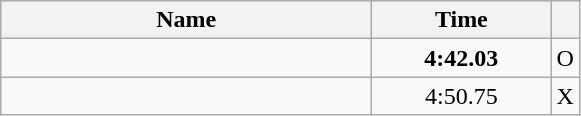<table class="wikitable" style="text-align:center;">
<tr>
<th style="width:15em">Name</th>
<th style="width:7em">Time</th>
<th></th>
</tr>
<tr>
<td align=left></td>
<td><strong>4:42.03</strong></td>
<td>O</td>
</tr>
<tr>
<td align=left></td>
<td>4:50.75</td>
<td>X</td>
</tr>
</table>
